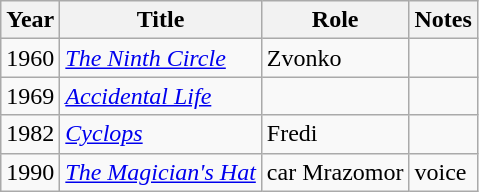<table class="wikitable sortable">
<tr>
<th>Year</th>
<th>Title</th>
<th>Role</th>
<th class="unsortable">Notes</th>
</tr>
<tr>
<td>1960</td>
<td><em><a href='#'>The Ninth Circle</a></em></td>
<td>Zvonko</td>
<td></td>
</tr>
<tr>
<td>1969</td>
<td><em><a href='#'>Accidental Life</a></em></td>
<td></td>
<td></td>
</tr>
<tr>
<td>1982</td>
<td><em><a href='#'>Cyclops</a></em></td>
<td>Fredi</td>
<td></td>
</tr>
<tr>
<td>1990</td>
<td><em><a href='#'>The Magician's Hat</a></em></td>
<td>car Mrazomor</td>
<td>voice</td>
</tr>
</table>
